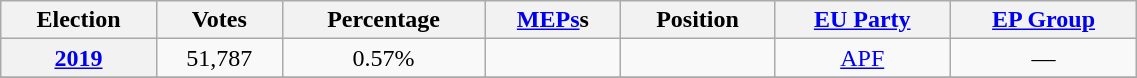<table class=wikitable style="text-align: right;" width=60%>
<tr>
<th>Election</th>
<th>Votes</th>
<th>Percentage</th>
<th><a href='#'>MEPs</a>s</th>
<th>Position</th>
<th><a href='#'>EU Party</a></th>
<th><a href='#'>EP Group</a></th>
</tr>
<tr style="text-align:center;">
<th><a href='#'>2019</a></th>
<td>51,787</td>
<td>0.57%</td>
<td></td>
<td></td>
<td><a href='#'>APF</a></td>
<td>—</td>
</tr>
<tr>
</tr>
</table>
